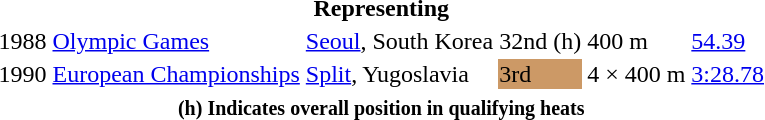<table>
<tr>
<th colspan=6>Representing </th>
</tr>
<tr>
<td>1988</td>
<td><a href='#'>Olympic Games</a></td>
<td><a href='#'>Seoul</a>, South Korea</td>
<td>32nd (h)</td>
<td>400 m</td>
<td><a href='#'>54.39</a></td>
</tr>
<tr>
<td>1990</td>
<td><a href='#'>European Championships</a></td>
<td><a href='#'>Split</a>, Yugoslavia</td>
<td bgcolor=cc9966>3rd</td>
<td>4 × 400 m</td>
<td><a href='#'>3:28.78</a></td>
</tr>
<tr>
<th colspan=6><small><strong> (h) Indicates overall position in qualifying heats</strong></small></th>
</tr>
</table>
